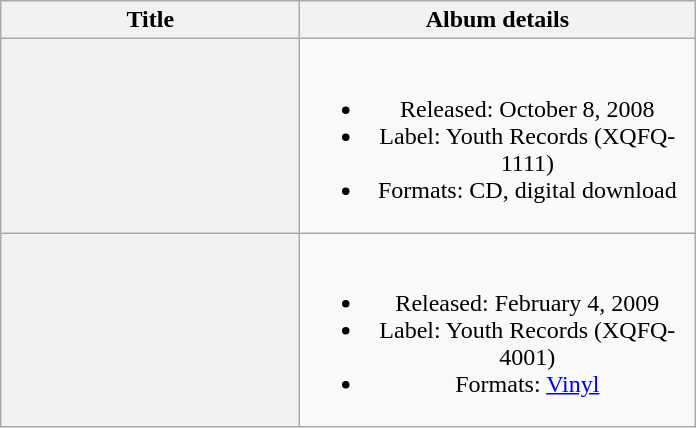<table class="wikitable plainrowheaders" style="text-align:center;">
<tr>
<th style="width:12em;">Title</th>
<th style="width:16em;">Album details</th>
</tr>
<tr>
<th scope="row"></th>
<td><br><ul><li>Released: October 8, 2008</li><li>Label: Youth Records (XQFQ-1111)</li><li>Formats: CD, digital download</li></ul></td>
</tr>
<tr>
<th scope="row"></th>
<td><br><ul><li>Released: February 4, 2009</li><li>Label: Youth Records (XQFQ-4001)</li><li>Formats: <a href='#'>Vinyl</a></li></ul></td>
</tr>
</table>
